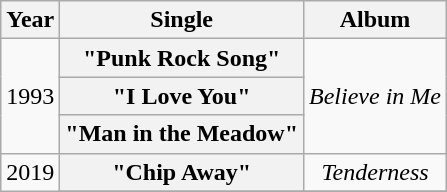<table class="wikitable plainrowheaders" style="text-align:center;">
<tr>
<th scope="col" rowspan="1">Year</th>
<th scope="col" rowspan="1">Single</th>
<th scope="col" rowspan="1">Album</th>
</tr>
<tr>
<td rowspan="3">1993</td>
<th scope="row">"Punk Rock Song"</th>
<td rowspan="3"><em>Believe in Me</em></td>
</tr>
<tr>
<th scope="row">"I Love You"</th>
</tr>
<tr>
<th scope="row">"Man in the Meadow"</th>
</tr>
<tr>
<td rowspan="3">2019</td>
<th scope="row">"Chip Away"</th>
<td rowspan="1"><em>Tenderness</em></td>
</tr>
<tr>
</tr>
</table>
